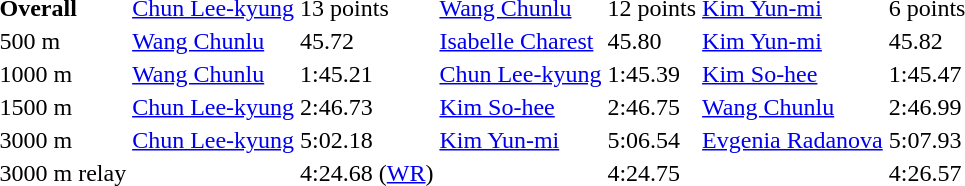<table>
<tr>
<td><strong>Overall</strong></td>
<td><a href='#'>Chun Lee-kyung</a> <br> </td>
<td>13 points</td>
<td><a href='#'>Wang Chunlu</a> <br> </td>
<td>12 points</td>
<td><a href='#'>Kim Yun-mi</a> <br> </td>
<td>6 points</td>
</tr>
<tr>
<td>500 m</td>
<td><a href='#'>Wang Chunlu</a> <br> </td>
<td>45.72</td>
<td><a href='#'>Isabelle Charest</a> <br> </td>
<td>45.80</td>
<td><a href='#'>Kim Yun-mi</a> <br> </td>
<td>45.82</td>
</tr>
<tr>
<td>1000 m</td>
<td><a href='#'>Wang Chunlu</a> <br> </td>
<td>1:45.21</td>
<td><a href='#'>Chun Lee-kyung</a> <br> </td>
<td>1:45.39</td>
<td><a href='#'>Kim So-hee</a> <br> </td>
<td>1:45.47</td>
</tr>
<tr>
<td>1500 m</td>
<td><a href='#'>Chun Lee-kyung</a> <br> </td>
<td>2:46.73</td>
<td><a href='#'>Kim So-hee</a> <br> </td>
<td>2:46.75</td>
<td><a href='#'>Wang Chunlu</a> <br> </td>
<td>2:46.99</td>
</tr>
<tr>
<td>3000 m</td>
<td><a href='#'>Chun Lee-kyung</a> <br> </td>
<td>5:02.18</td>
<td><a href='#'>Kim Yun-mi</a> <br> </td>
<td>5:06.54</td>
<td><a href='#'>Evgenia Radanova</a> <br> </td>
<td>5:07.93</td>
</tr>
<tr>
<td>3000 m relay</td>
<td></td>
<td>4:24.68 (<a href='#'>WR</a>)</td>
<td></td>
<td>4:24.75</td>
<td></td>
<td>4:26.57</td>
</tr>
</table>
